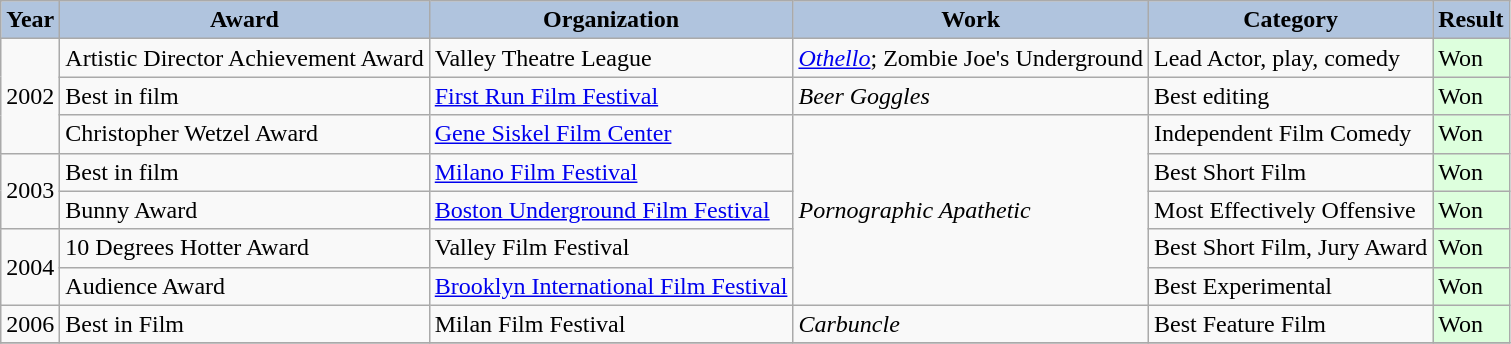<table class="wikitable">
<tr align="center">
<th style="background:#B0C4DE;">Year</th>
<th style="background:#B0C4DE;">Award</th>
<th style="background:#B0C4DE;">Organization</th>
<th style="background:#B0C4DE;">Work</th>
<th style="background:#B0C4DE;">Category</th>
<th style="background:#B0C4DE;">Result</th>
</tr>
<tr>
<td rowspan="3">2002</td>
<td>Artistic Director Achievement Award</td>
<td>Valley Theatre League</td>
<td><em><a href='#'>Othello</a></em>; Zombie Joe's Underground</td>
<td>Lead Actor, play, comedy</td>
<td bgcolor="#ddffdd">Won</td>
</tr>
<tr>
<td>Best in film</td>
<td><a href='#'>First Run Film Festival</a></td>
<td><em>Beer Goggles</em></td>
<td>Best editing</td>
<td bgcolor="#ddffdd">Won</td>
</tr>
<tr>
<td>Christopher Wetzel Award</td>
<td><a href='#'>Gene Siskel Film Center</a></td>
<td rowspan="5"><em>Pornographic Apathetic</em></td>
<td>Independent Film Comedy</td>
<td bgcolor="#ddffdd">Won</td>
</tr>
<tr>
<td rowspan="2">2003</td>
<td>Best in film</td>
<td><a href='#'>Milano Film Festival</a></td>
<td>Best Short Film</td>
<td bgcolor="#ddffdd">Won</td>
</tr>
<tr>
<td>Bunny Award</td>
<td><a href='#'>Boston Underground Film Festival</a></td>
<td>Most Effectively Offensive</td>
<td bgcolor="#ddffdd">Won</td>
</tr>
<tr>
<td rowspan="2">2004</td>
<td>10 Degrees Hotter Award</td>
<td>Valley Film Festival</td>
<td>Best Short Film, Jury Award</td>
<td bgcolor="#ddffdd">Won</td>
</tr>
<tr>
<td>Audience Award</td>
<td><a href='#'>Brooklyn International Film Festival</a></td>
<td>Best Experimental</td>
<td bgcolor="#ddffdd">Won</td>
</tr>
<tr>
<td>2006</td>
<td>Best in Film</td>
<td>Milan Film Festival</td>
<td><em>Carbuncle</em></td>
<td>Best Feature Film</td>
<td bgcolor="#ddffdd">Won</td>
</tr>
<tr>
</tr>
</table>
